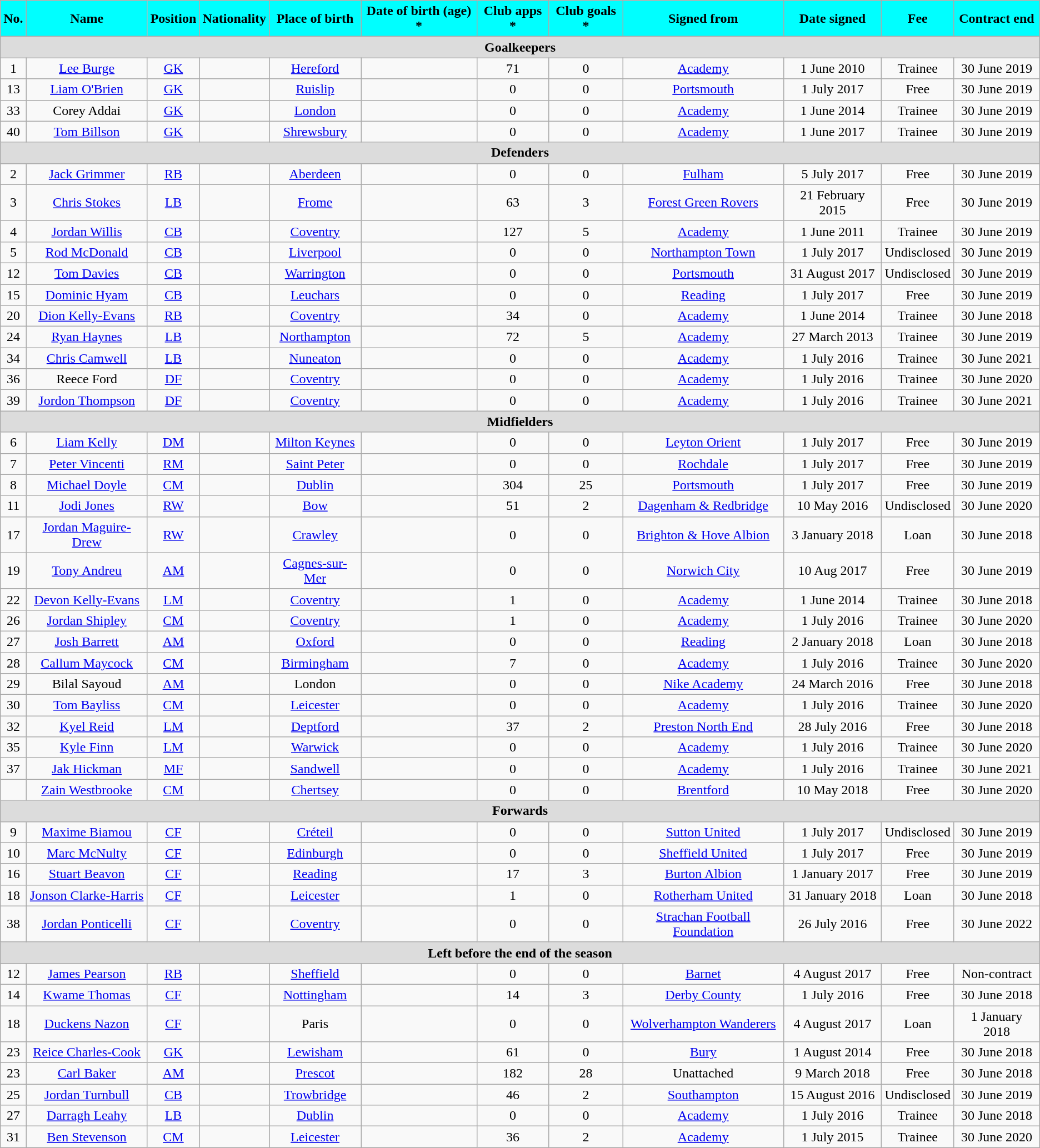<table class="wikitable" style="text-align:center">
<tr>
<th style="background:#0FF;color:#000">No.</th>
<th style="background:#0FF;color:#000">Name</th>
<th style="background:#0FF;color:#000">Position</th>
<th style="background:#0FF;color:#000">Nationality</th>
<th style="background:#0FF;color:#000">Place of birth</th>
<th style="background:#0FF;color:#000">Date of birth (age) *</th>
<th style="background:#0FF;color:#000">Club apps *</th>
<th style="background:#0FF;color:#000">Club goals *</th>
<th style="background:#0FF;color:#000">Signed from</th>
<th style="background:#0FF;color:#000">Date signed</th>
<th style="background:#0FF;color:#000">Fee</th>
<th style="background:#0FF;color:#000">Contract end</th>
</tr>
<tr>
<th colspan="14" style="background:#dcdcdc">Goalkeepers</th>
</tr>
<tr>
<td>1</td>
<td><a href='#'>Lee Burge</a></td>
<td><a href='#'>GK</a></td>
<td></td>
<td><a href='#'>Hereford</a></td>
<td></td>
<td>71</td>
<td>0</td>
<td><a href='#'>Academy</a></td>
<td>1 June 2010</td>
<td>Trainee</td>
<td>30 June 2019</td>
</tr>
<tr>
<td>13</td>
<td><a href='#'>Liam O'Brien</a></td>
<td><a href='#'>GK</a></td>
<td></td>
<td><a href='#'>Ruislip</a></td>
<td></td>
<td>0</td>
<td>0</td>
<td><a href='#'>Portsmouth</a></td>
<td>1 July 2017</td>
<td>Free</td>
<td>30 June 2019</td>
</tr>
<tr>
<td>33</td>
<td>Corey Addai</td>
<td><a href='#'>GK</a></td>
<td></td>
<td><a href='#'>London</a></td>
<td></td>
<td>0</td>
<td>0</td>
<td><a href='#'>Academy</a></td>
<td>1 June 2014</td>
<td>Trainee</td>
<td>30 June 2019</td>
</tr>
<tr>
<td>40</td>
<td><a href='#'>Tom Billson</a></td>
<td><a href='#'>GK</a></td>
<td></td>
<td><a href='#'>Shrewsbury</a></td>
<td></td>
<td>0</td>
<td>0</td>
<td><a href='#'>Academy</a></td>
<td>1 June 2017</td>
<td>Trainee</td>
<td>30 June 2019</td>
</tr>
<tr>
<th colspan="14" style="background:#dcdcdc">Defenders</th>
</tr>
<tr>
<td>2</td>
<td><a href='#'>Jack Grimmer</a></td>
<td><a href='#'>RB</a></td>
<td></td>
<td><a href='#'>Aberdeen</a></td>
<td></td>
<td>0</td>
<td>0</td>
<td><a href='#'>Fulham</a></td>
<td>5 July 2017</td>
<td>Free</td>
<td>30 June 2019</td>
</tr>
<tr>
<td>3</td>
<td><a href='#'>Chris Stokes</a></td>
<td><a href='#'>LB</a></td>
<td></td>
<td><a href='#'>Frome</a></td>
<td></td>
<td>63</td>
<td>3</td>
<td><a href='#'>Forest Green Rovers</a></td>
<td>21 February 2015</td>
<td>Free</td>
<td>30 June 2019</td>
</tr>
<tr>
<td>4</td>
<td><a href='#'>Jordan Willis</a></td>
<td><a href='#'>CB</a></td>
<td></td>
<td><a href='#'>Coventry</a></td>
<td></td>
<td>127</td>
<td>5</td>
<td><a href='#'>Academy</a></td>
<td>1 June 2011</td>
<td>Trainee</td>
<td>30 June 2019</td>
</tr>
<tr>
<td>5</td>
<td><a href='#'>Rod McDonald</a></td>
<td><a href='#'>CB</a></td>
<td></td>
<td><a href='#'>Liverpool</a></td>
<td></td>
<td>0</td>
<td>0</td>
<td><a href='#'>Northampton Town</a></td>
<td>1 July 2017</td>
<td>Undisclosed</td>
<td>30 June 2019</td>
</tr>
<tr>
<td>12</td>
<td><a href='#'>Tom Davies</a></td>
<td><a href='#'>CB</a></td>
<td></td>
<td><a href='#'>Warrington</a></td>
<td></td>
<td>0</td>
<td>0</td>
<td><a href='#'>Portsmouth</a></td>
<td>31 August 2017</td>
<td>Undisclosed</td>
<td>30 June 2019</td>
</tr>
<tr>
<td>15</td>
<td><a href='#'>Dominic Hyam</a></td>
<td><a href='#'>CB</a></td>
<td></td>
<td><a href='#'>Leuchars</a></td>
<td></td>
<td>0</td>
<td>0</td>
<td><a href='#'>Reading</a></td>
<td>1 July 2017</td>
<td>Free</td>
<td>30 June 2019</td>
</tr>
<tr>
<td>20</td>
<td><a href='#'>Dion Kelly-Evans</a></td>
<td><a href='#'>RB</a></td>
<td></td>
<td><a href='#'>Coventry</a></td>
<td></td>
<td>34</td>
<td>0</td>
<td><a href='#'>Academy</a></td>
<td>1 June 2014</td>
<td>Trainee</td>
<td>30 June 2018</td>
</tr>
<tr>
<td>24</td>
<td><a href='#'>Ryan Haynes</a></td>
<td><a href='#'>LB</a></td>
<td></td>
<td><a href='#'>Northampton</a></td>
<td></td>
<td>72</td>
<td>5</td>
<td><a href='#'>Academy</a></td>
<td>27 March 2013</td>
<td>Trainee</td>
<td>30 June 2019</td>
</tr>
<tr>
<td>34</td>
<td><a href='#'>Chris Camwell</a></td>
<td><a href='#'>LB</a></td>
<td></td>
<td><a href='#'>Nuneaton</a></td>
<td></td>
<td>0</td>
<td>0</td>
<td><a href='#'>Academy</a></td>
<td>1 July 2016</td>
<td>Trainee</td>
<td>30 June 2021</td>
</tr>
<tr>
<td>36</td>
<td>Reece Ford</td>
<td><a href='#'>DF</a></td>
<td></td>
<td><a href='#'>Coventry</a></td>
<td></td>
<td>0</td>
<td>0</td>
<td><a href='#'>Academy</a></td>
<td>1 July 2016</td>
<td>Trainee</td>
<td>30 June 2020</td>
</tr>
<tr>
<td>39</td>
<td><a href='#'>Jordon Thompson</a></td>
<td><a href='#'>DF</a></td>
<td></td>
<td><a href='#'>Coventry</a></td>
<td></td>
<td>0</td>
<td>0</td>
<td><a href='#'>Academy</a></td>
<td>1 July 2016</td>
<td>Trainee</td>
<td>30 June 2021</td>
</tr>
<tr>
<th colspan="14" style="background:#dcdcdc">Midfielders</th>
</tr>
<tr>
<td>6</td>
<td><a href='#'>Liam Kelly</a></td>
<td><a href='#'>DM</a></td>
<td> </td>
<td><a href='#'>Milton Keynes</a></td>
<td></td>
<td>0</td>
<td>0</td>
<td><a href='#'>Leyton Orient</a></td>
<td>1 July 2017</td>
<td>Free</td>
<td>30 June 2019</td>
</tr>
<tr>
<td>7</td>
<td><a href='#'>Peter Vincenti</a></td>
<td><a href='#'>RM</a></td>
<td></td>
<td><a href='#'>Saint Peter</a></td>
<td></td>
<td>0</td>
<td>0</td>
<td><a href='#'>Rochdale</a></td>
<td>1 July 2017</td>
<td>Free</td>
<td>30 June 2019</td>
</tr>
<tr>
<td>8</td>
<td><a href='#'>Michael Doyle</a></td>
<td><a href='#'>CM</a></td>
<td></td>
<td><a href='#'>Dublin</a></td>
<td></td>
<td>304</td>
<td>25</td>
<td><a href='#'>Portsmouth</a></td>
<td>1 July 2017</td>
<td>Free</td>
<td>30 June 2019</td>
</tr>
<tr>
<td>11</td>
<td><a href='#'>Jodi Jones</a></td>
<td><a href='#'>RW</a></td>
<td></td>
<td><a href='#'>Bow</a></td>
<td></td>
<td>51</td>
<td>2</td>
<td><a href='#'>Dagenham & Redbridge</a></td>
<td>10 May 2016</td>
<td>Undisclosed</td>
<td>30 June 2020</td>
</tr>
<tr>
<td>17</td>
<td><a href='#'>Jordan Maguire-Drew</a></td>
<td><a href='#'>RW</a></td>
<td></td>
<td><a href='#'>Crawley</a></td>
<td></td>
<td>0</td>
<td>0</td>
<td><a href='#'>Brighton & Hove Albion</a></td>
<td>3 January 2018</td>
<td>Loan</td>
<td>30 June 2018</td>
</tr>
<tr>
<td>19</td>
<td><a href='#'>Tony Andreu</a></td>
<td><a href='#'>AM</a></td>
<td></td>
<td><a href='#'>Cagnes-sur-Mer</a></td>
<td></td>
<td>0</td>
<td>0</td>
<td><a href='#'>Norwich City</a></td>
<td>10 Aug 2017</td>
<td>Free</td>
<td>30 June 2019</td>
</tr>
<tr>
<td>22</td>
<td><a href='#'>Devon Kelly-Evans</a></td>
<td><a href='#'>LM</a></td>
<td></td>
<td><a href='#'>Coventry</a></td>
<td></td>
<td>1</td>
<td>0</td>
<td><a href='#'>Academy</a></td>
<td>1 June 2014</td>
<td>Trainee</td>
<td>30 June 2018</td>
</tr>
<tr>
<td>26</td>
<td><a href='#'>Jordan Shipley</a></td>
<td><a href='#'>CM</a></td>
<td></td>
<td><a href='#'>Coventry</a></td>
<td></td>
<td>1</td>
<td>0</td>
<td><a href='#'>Academy</a></td>
<td>1 July 2016</td>
<td>Trainee</td>
<td>30 June 2020</td>
</tr>
<tr>
<td>27</td>
<td><a href='#'>Josh Barrett</a></td>
<td><a href='#'>AM</a></td>
<td></td>
<td><a href='#'>Oxford</a></td>
<td></td>
<td>0</td>
<td>0</td>
<td><a href='#'>Reading</a></td>
<td>2 January 2018</td>
<td>Loan</td>
<td>30 June 2018</td>
</tr>
<tr>
<td>28</td>
<td><a href='#'>Callum Maycock</a></td>
<td><a href='#'>CM</a></td>
<td></td>
<td><a href='#'>Birmingham</a></td>
<td></td>
<td>7</td>
<td>0</td>
<td><a href='#'>Academy</a></td>
<td>1 July 2016</td>
<td>Trainee</td>
<td>30 June 2020</td>
</tr>
<tr>
<td>29</td>
<td>Bilal Sayoud</td>
<td><a href='#'>AM</a></td>
<td></td>
<td>London</td>
<td></td>
<td>0</td>
<td>0</td>
<td><a href='#'>Nike Academy</a></td>
<td>24 March 2016</td>
<td>Free</td>
<td>30 June 2018</td>
</tr>
<tr>
<td>30</td>
<td><a href='#'>Tom Bayliss</a></td>
<td><a href='#'>CM</a></td>
<td></td>
<td><a href='#'>Leicester</a></td>
<td></td>
<td>0</td>
<td>0</td>
<td><a href='#'>Academy</a></td>
<td>1 July 2016</td>
<td>Trainee</td>
<td>30 June 2020</td>
</tr>
<tr>
<td>32</td>
<td><a href='#'>Kyel Reid</a></td>
<td><a href='#'>LM</a></td>
<td></td>
<td><a href='#'>Deptford</a></td>
<td></td>
<td>37</td>
<td>2</td>
<td><a href='#'>Preston North End</a></td>
<td>28 July 2016</td>
<td>Free</td>
<td>30 June 2018</td>
</tr>
<tr>
<td>35</td>
<td><a href='#'>Kyle Finn</a></td>
<td><a href='#'>LM</a></td>
<td></td>
<td><a href='#'>Warwick</a></td>
<td></td>
<td>0</td>
<td>0</td>
<td><a href='#'>Academy</a></td>
<td>1 July 2016</td>
<td>Trainee</td>
<td>30 June 2020</td>
</tr>
<tr>
<td>37</td>
<td><a href='#'>Jak Hickman</a></td>
<td><a href='#'>MF</a></td>
<td></td>
<td><a href='#'>Sandwell</a></td>
<td></td>
<td>0</td>
<td>0</td>
<td><a href='#'>Academy</a></td>
<td>1 July 2016</td>
<td>Trainee</td>
<td>30 June 2021</td>
</tr>
<tr>
<td></td>
<td><a href='#'>Zain Westbrooke</a></td>
<td><a href='#'>CM</a></td>
<td></td>
<td><a href='#'>Chertsey</a></td>
<td></td>
<td>0</td>
<td>0</td>
<td><a href='#'>Brentford</a></td>
<td>10 May 2018</td>
<td>Free</td>
<td>30 June 2020</td>
</tr>
<tr>
<th colspan="14" style="background:#dcdcdc">Forwards</th>
</tr>
<tr>
<td>9</td>
<td><a href='#'>Maxime Biamou</a></td>
<td><a href='#'>CF</a></td>
<td></td>
<td><a href='#'>Créteil</a></td>
<td></td>
<td>0</td>
<td>0</td>
<td><a href='#'>Sutton United</a></td>
<td>1 July 2017</td>
<td>Undisclosed</td>
<td>30 June 2019</td>
</tr>
<tr>
<td>10</td>
<td><a href='#'>Marc McNulty</a></td>
<td><a href='#'>CF</a></td>
<td></td>
<td><a href='#'>Edinburgh</a></td>
<td></td>
<td>0</td>
<td>0</td>
<td><a href='#'>Sheffield United</a></td>
<td>1 July 2017</td>
<td>Free</td>
<td>30 June 2019</td>
</tr>
<tr>
<td>16</td>
<td><a href='#'>Stuart Beavon</a></td>
<td><a href='#'>CF</a></td>
<td></td>
<td><a href='#'>Reading</a></td>
<td></td>
<td>17</td>
<td>3</td>
<td><a href='#'>Burton Albion</a></td>
<td>1 January 2017</td>
<td>Free</td>
<td>30 June 2019</td>
</tr>
<tr>
<td>18</td>
<td><a href='#'>Jonson Clarke-Harris</a></td>
<td><a href='#'>CF</a></td>
<td></td>
<td><a href='#'>Leicester</a></td>
<td></td>
<td>1</td>
<td>0</td>
<td><a href='#'>Rotherham United</a></td>
<td>31 January 2018</td>
<td>Loan</td>
<td>30 June 2018</td>
</tr>
<tr>
<td>38</td>
<td><a href='#'>Jordan Ponticelli</a></td>
<td><a href='#'>CF</a></td>
<td></td>
<td><a href='#'>Coventry</a></td>
<td></td>
<td>0</td>
<td>0</td>
<td><a href='#'>Strachan Football Foundation</a></td>
<td>26 July 2016</td>
<td>Free</td>
<td>30 June 2022</td>
</tr>
<tr>
<th colspan="14" style="background:#dcdcdc">Left before the end of the season</th>
</tr>
<tr>
<td>12</td>
<td><a href='#'>James Pearson</a></td>
<td><a href='#'>RB</a></td>
<td></td>
<td><a href='#'>Sheffield</a></td>
<td></td>
<td>0</td>
<td>0</td>
<td><a href='#'>Barnet</a></td>
<td>4 August 2017</td>
<td>Free</td>
<td>Non-contract</td>
</tr>
<tr>
<td>14</td>
<td><a href='#'>Kwame Thomas</a></td>
<td><a href='#'>CF</a></td>
<td></td>
<td><a href='#'>Nottingham</a></td>
<td></td>
<td>14</td>
<td>3</td>
<td><a href='#'>Derby County</a></td>
<td>1 July 2016</td>
<td>Free</td>
<td>30 June 2018</td>
</tr>
<tr>
<td>18</td>
<td><a href='#'>Duckens Nazon</a></td>
<td><a href='#'>CF</a></td>
<td> </td>
<td>Paris</td>
<td></td>
<td>0</td>
<td>0</td>
<td><a href='#'>Wolverhampton Wanderers</a></td>
<td>4 August 2017</td>
<td>Loan</td>
<td>1 January 2018</td>
</tr>
<tr>
<td>23</td>
<td><a href='#'>Reice Charles-Cook</a></td>
<td><a href='#'>GK</a></td>
<td></td>
<td><a href='#'>Lewisham</a></td>
<td></td>
<td>61</td>
<td>0</td>
<td><a href='#'>Bury</a></td>
<td>1 August 2014</td>
<td>Free</td>
<td>30 June 2018</td>
</tr>
<tr>
<td>23</td>
<td><a href='#'>Carl Baker</a></td>
<td><a href='#'>AM</a></td>
<td></td>
<td><a href='#'>Prescot</a></td>
<td></td>
<td>182</td>
<td>28</td>
<td>Unattached</td>
<td>9 March 2018</td>
<td>Free</td>
<td>30 June 2018</td>
</tr>
<tr>
<td>25</td>
<td><a href='#'>Jordan Turnbull</a></td>
<td><a href='#'>CB</a></td>
<td></td>
<td><a href='#'>Trowbridge</a></td>
<td></td>
<td>46</td>
<td>2</td>
<td><a href='#'>Southampton</a></td>
<td>15 August 2016</td>
<td>Undisclosed</td>
<td>30 June 2019</td>
</tr>
<tr>
<td>27</td>
<td><a href='#'>Darragh Leahy</a></td>
<td><a href='#'>LB</a></td>
<td></td>
<td><a href='#'>Dublin</a></td>
<td></td>
<td>0</td>
<td>0</td>
<td><a href='#'>Academy</a></td>
<td>1 July 2016</td>
<td>Trainee</td>
<td>30 June 2018</td>
</tr>
<tr>
<td>31</td>
<td><a href='#'>Ben Stevenson</a></td>
<td><a href='#'>CM</a></td>
<td></td>
<td><a href='#'>Leicester</a></td>
<td></td>
<td>36</td>
<td>2</td>
<td><a href='#'>Academy</a></td>
<td>1 July 2015</td>
<td>Trainee</td>
<td>30 June 2020</td>
</tr>
</table>
